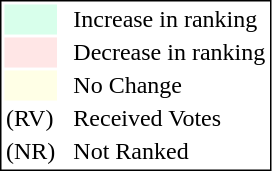<table style="border:1px solid black;">
<tr>
<td style="background:#D8FFEB; width:20px;"></td>
<td> </td>
<td>Increase in ranking</td>
</tr>
<tr>
<td style="background:#FFE6E6; width:20px;"></td>
<td> </td>
<td>Decrease in ranking</td>
</tr>
<tr>
<td style="background:#FFFFE6; width:20px;"></td>
<td> </td>
<td>No Change</td>
</tr>
<tr>
<td>(RV)</td>
<td> </td>
<td>Received Votes</td>
</tr>
<tr>
<td>(NR)</td>
<td> </td>
<td>Not Ranked</td>
</tr>
</table>
